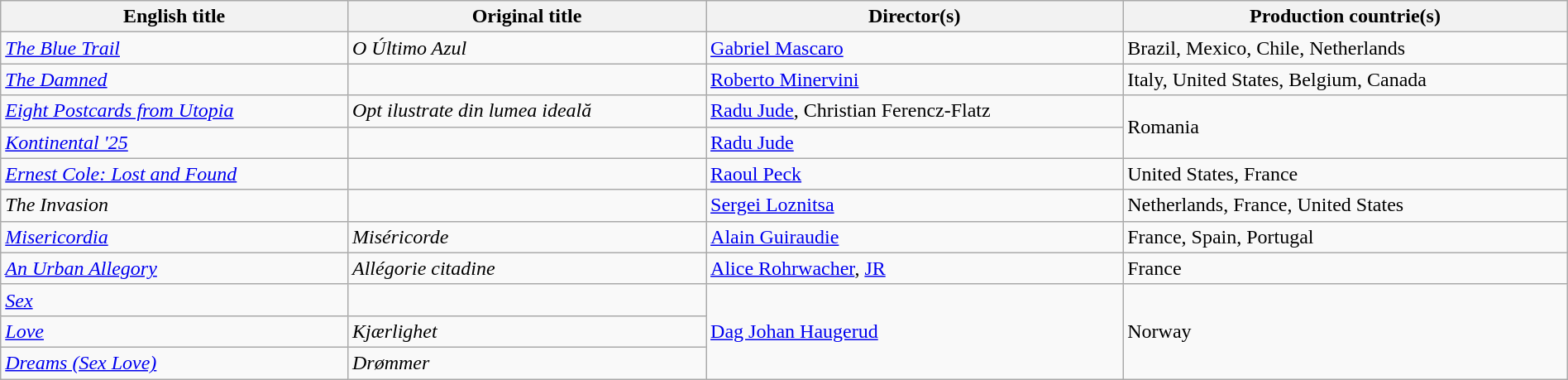<table class="sortable wikitable" style="width:100%; margin-bottom:4px" cellpadding="5">
<tr>
<th scope="col">English title</th>
<th scope="col">Original title</th>
<th scope="col">Director(s)</th>
<th scope="col">Production countrie(s)</th>
</tr>
<tr>
<td><em><a href='#'>The Blue Trail</a></em></td>
<td><em>O Último Azul</em></td>
<td><a href='#'>Gabriel Mascaro</a></td>
<td>Brazil, Mexico, Chile, Netherlands</td>
</tr>
<tr>
<td><em><a href='#'>The Damned</a></em></td>
<td></td>
<td><a href='#'>Roberto Minervini</a></td>
<td>Italy, United States, Belgium, Canada</td>
</tr>
<tr>
<td><em><a href='#'>Eight Postcards from Utopia</a></em></td>
<td><em>Opt ilustrate din lumea ideală</em></td>
<td><a href='#'>Radu Jude</a>, Christian Ferencz-Flatz</td>
<td rowspan="2">Romania</td>
</tr>
<tr>
<td><em><a href='#'>Kontinental '25</a></em></td>
<td></td>
<td><a href='#'>Radu Jude</a></td>
</tr>
<tr>
<td><em><a href='#'>Ernest Cole: Lost and Found</a></em></td>
<td></td>
<td><a href='#'>Raoul Peck</a></td>
<td>United States, France</td>
</tr>
<tr>
<td><em>The Invasion</em></td>
<td></td>
<td><a href='#'>Sergei Loznitsa</a></td>
<td>Netherlands, France, United States</td>
</tr>
<tr>
<td><em><a href='#'>Misericordia</a></em></td>
<td><em>Miséricorde</em></td>
<td><a href='#'>Alain Guiraudie</a></td>
<td>France, Spain, Portugal</td>
</tr>
<tr>
<td><em><a href='#'>An Urban Allegory</a></em></td>
<td><em>Allégorie citadine</em></td>
<td><a href='#'>Alice Rohrwacher</a>, <a href='#'>JR</a></td>
<td>France</td>
</tr>
<tr>
<td><em><a href='#'>Sex</a></em></td>
<td></td>
<td rowspan="3"><a href='#'>Dag Johan Haugerud</a></td>
<td rowspan="3">Norway</td>
</tr>
<tr>
<td><em><a href='#'>Love</a></em></td>
<td><em>Kjærlighet</em></td>
</tr>
<tr>
<td><em><a href='#'>Dreams (Sex Love)</a></em></td>
<td><em>Drømmer</em></td>
</tr>
</table>
